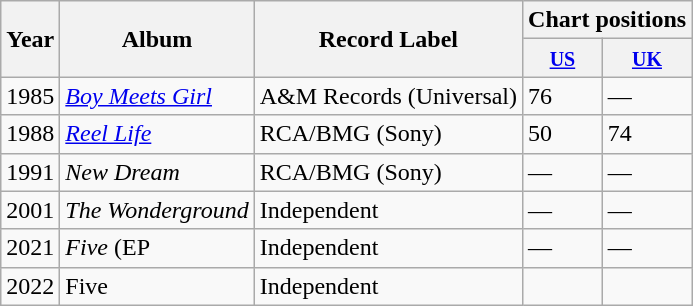<table class="wikitable">
<tr>
<th rowspan="2">Year</th>
<th rowspan="2">Album</th>
<th rowspan="2">Record Label</th>
<th colspan="2">Chart positions</th>
</tr>
<tr>
<th><small><a href='#'>US</a></small></th>
<th><small><a href='#'>UK</a></small></th>
</tr>
<tr>
<td>1985</td>
<td><em><a href='#'>Boy Meets Girl</a></em></td>
<td>A&M Records (Universal)</td>
<td>76</td>
<td>—</td>
</tr>
<tr>
<td>1988</td>
<td><em><a href='#'>Reel Life</a></em></td>
<td>RCA/BMG (Sony)</td>
<td>50</td>
<td>74</td>
</tr>
<tr>
<td>1991</td>
<td><em>New Dream</em></td>
<td>RCA/BMG (Sony)</td>
<td>—</td>
<td>—</td>
</tr>
<tr>
<td>2001</td>
<td><em>The Wonderground</em></td>
<td>Independent</td>
<td>—</td>
<td>—</td>
</tr>
<tr>
<td>2021</td>
<td><em>Five</em> (EP</td>
<td>Independent</td>
<td>—</td>
<td>—</td>
</tr>
<tr>
<td>2022</td>
<td>Five</td>
<td>Independent</td>
<td></td>
<td></td>
</tr>
</table>
